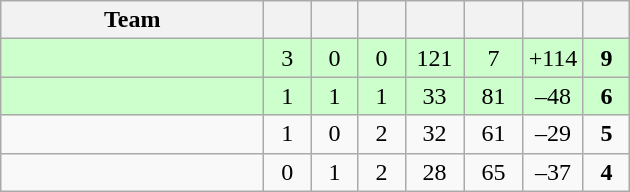<table class="wikitable" style="text-align:center;">
<tr>
<th style="width:10.5em;">Team</th>
<th style="width:1.5em;"></th>
<th style="width:1.5em;"></th>
<th style="width:1.5em;"></th>
<th style="width:2.0em;"></th>
<th style="width:2.0em;"></th>
<th style="width:2.0em;"></th>
<th style="width:1.5em;"></th>
</tr>
<tr bgcolor="#cfc">
<td align="left"></td>
<td>3</td>
<td>0</td>
<td>0</td>
<td>121</td>
<td>7</td>
<td>+114</td>
<td><strong>9</strong></td>
</tr>
<tr bgcolor="#cfc">
<td align="left"></td>
<td>1</td>
<td>1</td>
<td>1</td>
<td>33</td>
<td>81</td>
<td>–48</td>
<td><strong>6</strong></td>
</tr>
<tr>
<td align="left"></td>
<td>1</td>
<td>0</td>
<td>2</td>
<td>32</td>
<td>61</td>
<td>–29</td>
<td><strong>5</strong></td>
</tr>
<tr>
<td align="left"></td>
<td>0</td>
<td>1</td>
<td>2</td>
<td>28</td>
<td>65</td>
<td>–37</td>
<td><strong>4</strong></td>
</tr>
</table>
